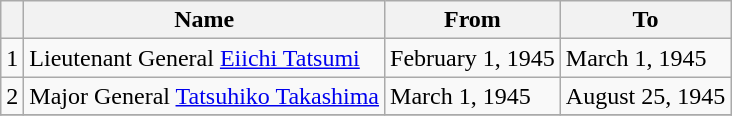<table class=wikitable>
<tr>
<th></th>
<th>Name</th>
<th>From</th>
<th>To</th>
</tr>
<tr>
<td>1</td>
<td>Lieutenant General <a href='#'>Eiichi Tatsumi</a></td>
<td>February 1, 1945</td>
<td>March 1, 1945</td>
</tr>
<tr>
<td>2</td>
<td>Major General <a href='#'>Tatsuhiko Takashima</a></td>
<td>March 1, 1945</td>
<td>August 25, 1945</td>
</tr>
<tr>
</tr>
</table>
